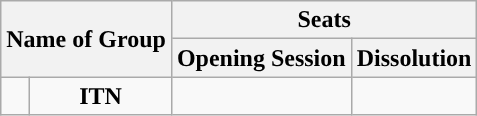<table class="wikitable">
<tr>
<th colspan="2" rowspan="2">Name of Group</th>
<th colspan="2">Seats</th>
</tr>
<tr>
<th>Opening Session</th>
<th>Dissolution</th>
</tr>
<tr>
<td style="color:inherit;background:"></td>
<td style="text-align:center"><strong>ITN</strong></td>
<td></td>
<td></td>
</tr>
</table>
